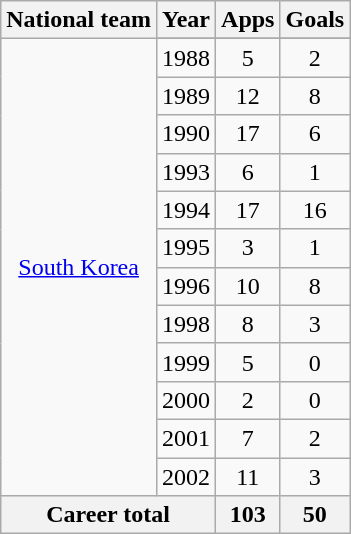<table class="wikitable" style="text-align:center">
<tr>
<th>National team</th>
<th>Year</th>
<th>Apps</th>
<th>Goals</th>
</tr>
<tr>
<td rowspan=13><a href='#'>South Korea</a></td>
</tr>
<tr>
<td>1988</td>
<td>5</td>
<td>2</td>
</tr>
<tr>
<td>1989</td>
<td>12</td>
<td>8</td>
</tr>
<tr>
<td>1990</td>
<td>17</td>
<td>6</td>
</tr>
<tr>
<td>1993</td>
<td>6</td>
<td>1</td>
</tr>
<tr>
<td>1994</td>
<td>17</td>
<td>16</td>
</tr>
<tr>
<td>1995</td>
<td>3</td>
<td>1</td>
</tr>
<tr>
<td>1996</td>
<td>10</td>
<td>8</td>
</tr>
<tr>
<td>1998</td>
<td>8</td>
<td>3</td>
</tr>
<tr>
<td>1999</td>
<td>5</td>
<td>0</td>
</tr>
<tr>
<td>2000</td>
<td>2</td>
<td>0</td>
</tr>
<tr>
<td>2001</td>
<td>7</td>
<td>2</td>
</tr>
<tr>
<td>2002</td>
<td>11</td>
<td>3</td>
</tr>
<tr>
<th colspan=2>Career total</th>
<th>103</th>
<th>50</th>
</tr>
</table>
